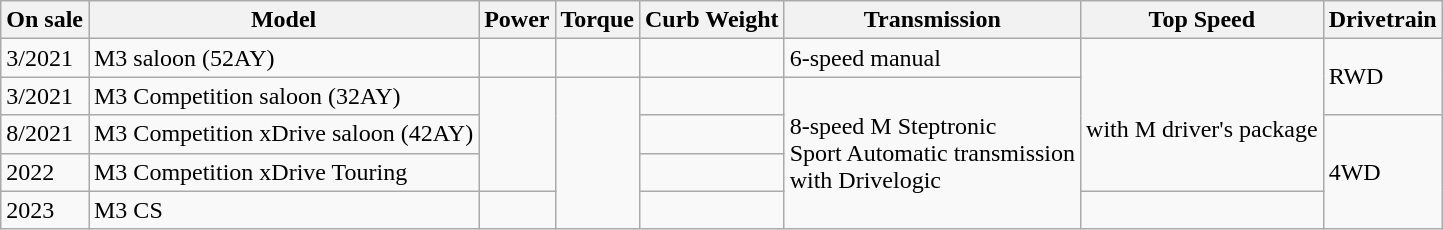<table class="wikitable mw-collapsible">
<tr>
<th>On sale</th>
<th>Model</th>
<th>Power</th>
<th>Torque</th>
<th>Curb Weight</th>
<th>Transmission</th>
<th>Top Speed</th>
<th>Drivetrain</th>
</tr>
<tr>
<td>3/2021</td>
<td>M3 saloon (52AY)</td>
<td></td>
<td></td>
<td></td>
<td>6-speed manual</td>
<td rowspan=4><br> with M driver's package</td>
<td rowspan=2>RWD</td>
</tr>
<tr>
<td>3/2021</td>
<td>M3 Competition saloon (32AY)</td>
<td rowspan=3></td>
<td rowspan=4></td>
<td></td>
<td rowspan=4>8-speed M Steptronic<br>Sport Automatic transmission<br>with Drivelogic</td>
</tr>
<tr>
<td>8/2021</td>
<td>M3 Competition xDrive saloon (42AY)</td>
<td></td>
<td rowspan=3>4WD</td>
</tr>
<tr>
<td>2022</td>
<td>M3 Competition xDrive Touring</td>
<td></td>
</tr>
<tr>
<td>2023</td>
<td>M3 CS</td>
<td></td>
<td></td>
<td></td>
</tr>
</table>
